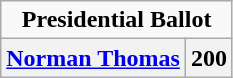<table class="wikitable" style="text-align:center">
<tr>
<td colspan="2"><strong>Presidential Ballot</strong></td>
</tr>
<tr>
<th><a href='#'>Norman Thomas</a></th>
<th>200</th>
</tr>
</table>
